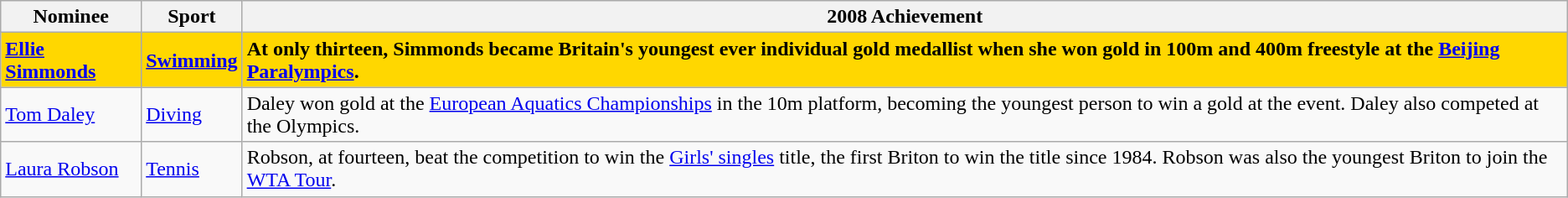<table class="wikitable">
<tr>
<th>Nominee</th>
<th>Sport</th>
<th>2008 Achievement</th>
</tr>
<tr style="font-weight:bold; background:gold;">
<td><a href='#'>Ellie Simmonds</a></td>
<td><a href='#'>Swimming</a></td>
<td>At only thirteen, Simmonds became Britain's youngest ever individual gold medallist when she won gold in 100m and 400m freestyle at the <a href='#'>Beijing Paralympics</a>.</td>
</tr>
<tr>
<td><a href='#'>Tom Daley</a></td>
<td><a href='#'>Diving</a></td>
<td>Daley won gold at the <a href='#'>European Aquatics Championships</a> in the 10m platform, becoming the youngest person to win a gold at the event. Daley also competed at the Olympics.</td>
</tr>
<tr>
<td><a href='#'>Laura Robson</a></td>
<td><a href='#'>Tennis</a></td>
<td>Robson, at fourteen, beat the competition to win the <a href='#'>Girls' singles</a> title, the first Briton to win the title since 1984. Robson was also the youngest Briton to join the <a href='#'>WTA Tour</a>.</td>
</tr>
</table>
